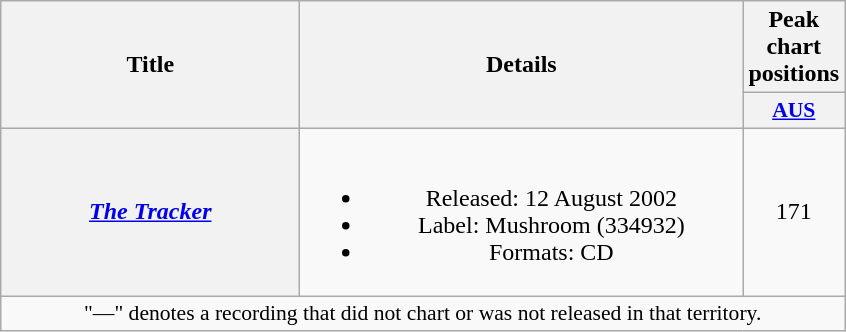<table class="wikitable plainrowheaders" style="text-align:center;">
<tr>
<th scope="col" rowspan="2" style="width:12em;">Title</th>
<th scope="col" rowspan="2" style="width:18em;">Details</th>
<th scope="col" colspan="1">Peak chart positions</th>
</tr>
<tr>
<th scope="col" style="width:3em;font-size:90%;"><a href='#'>AUS</a><br></th>
</tr>
<tr>
<th scope="row"><em><a href='#'>The Tracker</a></em></th>
<td><br><ul><li>Released: 12 August 2002</li><li>Label: Mushroom (334932)</li><li>Formats: CD</li></ul></td>
<td>171</td>
</tr>
<tr>
<td colspan="4" style="font-size:90%">"—" denotes a recording that did not chart or was not released in that territory.</td>
</tr>
</table>
